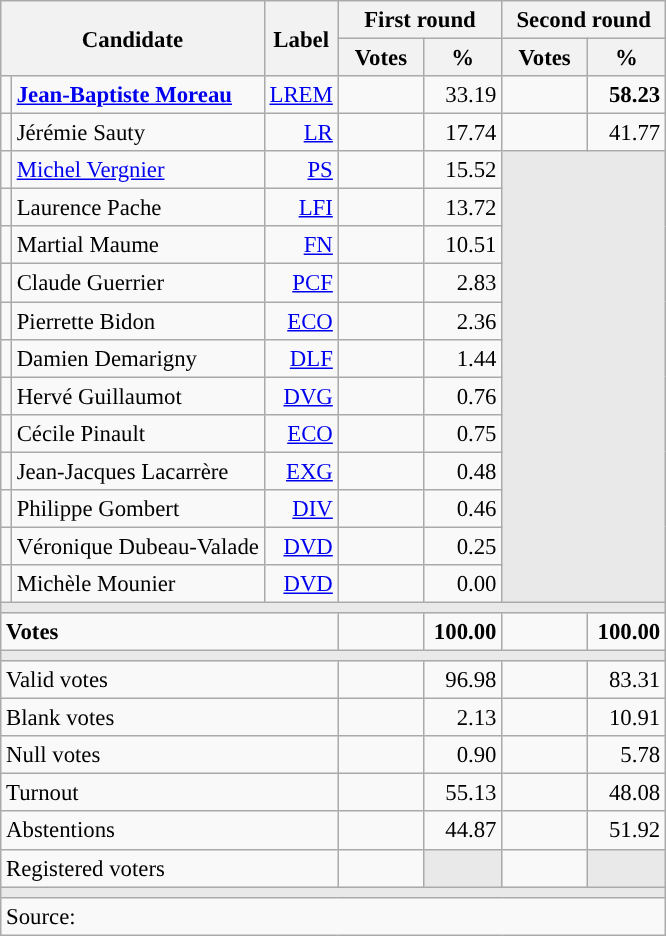<table class="wikitable" style="text-align:right;font-size:95%;">
<tr>
<th rowspan="2" colspan="2">Candidate</th>
<th rowspan="2">Label</th>
<th colspan="2">First round</th>
<th colspan="2">Second round</th>
</tr>
<tr>
<th style="width:50px;">Votes</th>
<th style="width:45px;">%</th>
<th style="width:50px;">Votes</th>
<th style="width:45px;">%</th>
</tr>
<tr>
<td style="color:inherit;background:"></td>
<td style="text-align:left;"><strong><a href='#'>Jean-Baptiste Moreau</a></strong></td>
<td><a href='#'>LREM</a></td>
<td></td>
<td>33.19</td>
<td><strong></strong></td>
<td><strong>58.23</strong></td>
</tr>
<tr>
<td style="color:inherit;background:"></td>
<td style="text-align:left;">Jérémie Sauty</td>
<td><a href='#'>LR</a></td>
<td></td>
<td>17.74</td>
<td></td>
<td>41.77</td>
</tr>
<tr>
<td style="color:inherit;background:"></td>
<td style="text-align:left;"><a href='#'>Michel Vergnier</a></td>
<td><a href='#'>PS</a></td>
<td></td>
<td>15.52</td>
<td colspan="2" rowspan="12" style="background:#E9E9E9;"></td>
</tr>
<tr>
<td style="color:inherit;background:"></td>
<td style="text-align:left;">Laurence Pache</td>
<td><a href='#'>LFI</a></td>
<td></td>
<td>13.72</td>
</tr>
<tr>
<td style="color:inherit;background:"></td>
<td style="text-align:left;">Martial Maume</td>
<td><a href='#'>FN</a></td>
<td></td>
<td>10.51</td>
</tr>
<tr>
<td style="color:inherit;background:"></td>
<td style="text-align:left;">Claude Guerrier</td>
<td><a href='#'>PCF</a></td>
<td></td>
<td>2.83</td>
</tr>
<tr>
<td style="color:inherit;background:"></td>
<td style="text-align:left;">Pierrette Bidon</td>
<td><a href='#'>ECO</a></td>
<td></td>
<td>2.36</td>
</tr>
<tr>
<td style="color:inherit;background:"></td>
<td style="text-align:left;">Damien Demarigny</td>
<td><a href='#'>DLF</a></td>
<td></td>
<td>1.44</td>
</tr>
<tr>
<td style="color:inherit;background:"></td>
<td style="text-align:left;">Hervé Guillaumot</td>
<td><a href='#'>DVG</a></td>
<td></td>
<td>0.76</td>
</tr>
<tr>
<td style="color:inherit;background:"></td>
<td style="text-align:left;">Cécile Pinault</td>
<td><a href='#'>ECO</a></td>
<td></td>
<td>0.75</td>
</tr>
<tr>
<td style="color:inherit;background:"></td>
<td style="text-align:left;">Jean-Jacques Lacarrère</td>
<td><a href='#'>EXG</a></td>
<td></td>
<td>0.48</td>
</tr>
<tr>
<td style="color:inherit;background:"></td>
<td style="text-align:left;">Philippe Gombert</td>
<td><a href='#'>DIV</a></td>
<td></td>
<td>0.46</td>
</tr>
<tr>
<td style="color:inherit;background:"></td>
<td style="text-align:left;">Véronique Dubeau-Valade</td>
<td><a href='#'>DVD</a></td>
<td></td>
<td>0.25</td>
</tr>
<tr>
<td style="color:inherit;background:"></td>
<td style="text-align:left;">Michèle Mounier</td>
<td><a href='#'>DVD</a></td>
<td></td>
<td>0.00</td>
</tr>
<tr>
<td colspan="7" style="background:#E9E9E9;"></td>
</tr>
<tr style="font-weight:bold;">
<td colspan="3" style="text-align:left;">Votes</td>
<td></td>
<td>100.00</td>
<td></td>
<td>100.00</td>
</tr>
<tr>
<td colspan="7" style="background:#E9E9E9;"></td>
</tr>
<tr>
<td colspan="3" style="text-align:left;">Valid votes</td>
<td></td>
<td>96.98</td>
<td></td>
<td>83.31</td>
</tr>
<tr>
<td colspan="3" style="text-align:left;">Blank votes</td>
<td></td>
<td>2.13</td>
<td></td>
<td>10.91</td>
</tr>
<tr>
<td colspan="3" style="text-align:left;">Null votes</td>
<td></td>
<td>0.90</td>
<td></td>
<td>5.78</td>
</tr>
<tr>
<td colspan="3" style="text-align:left;">Turnout</td>
<td></td>
<td>55.13</td>
<td></td>
<td>48.08</td>
</tr>
<tr>
<td colspan="3" style="text-align:left;">Abstentions</td>
<td></td>
<td>44.87</td>
<td></td>
<td>51.92</td>
</tr>
<tr>
<td colspan="3" style="text-align:left;">Registered voters</td>
<td></td>
<td style="color:inherit;background:#E9E9E9;"></td>
<td></td>
<td style="color:inherit;background:#E9E9E9;"></td>
</tr>
<tr>
<td colspan="7" style="background:#E9E9E9;"></td>
</tr>
<tr>
<td colspan="7" style="text-align:left;">Source: </td>
</tr>
</table>
